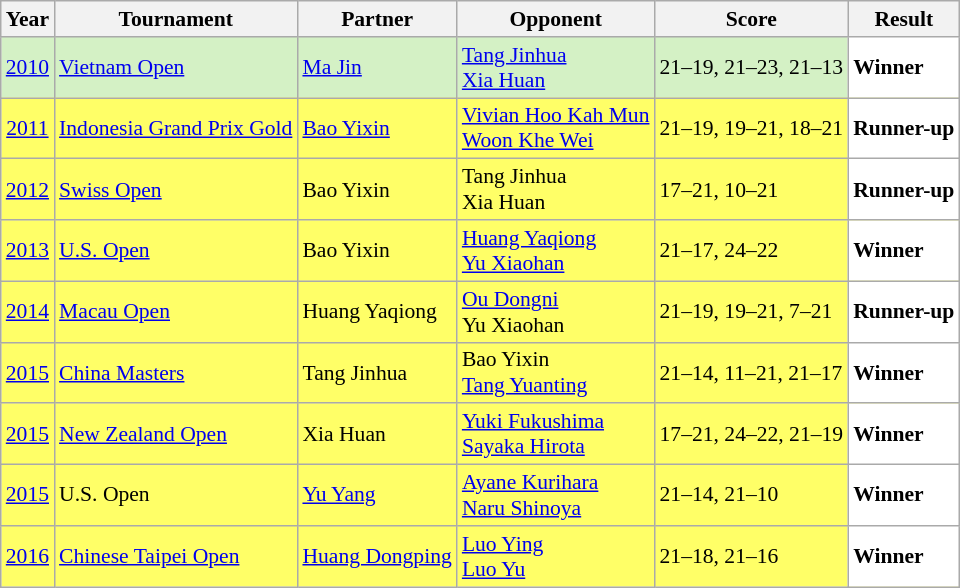<table class="sortable wikitable" style="font-size: 90%;">
<tr>
<th>Year</th>
<th>Tournament</th>
<th>Partner</th>
<th>Opponent</th>
<th>Score</th>
<th>Result</th>
</tr>
<tr style="background:#D4F1C5">
<td align="center"><a href='#'>2010</a></td>
<td align="left"><a href='#'>Vietnam Open</a></td>
<td align="left"> <a href='#'>Ma Jin</a></td>
<td align="left"> <a href='#'>Tang Jinhua</a> <br>  <a href='#'>Xia Huan</a></td>
<td align="left">21–19, 21–23, 21–13</td>
<td style="text-align:left; background:white"> <strong>Winner</strong></td>
</tr>
<tr style="background:#FFFF67">
<td align="center"><a href='#'>2011</a></td>
<td align="left"><a href='#'>Indonesia Grand Prix Gold</a></td>
<td align="left"> <a href='#'>Bao Yixin</a></td>
<td align="left"> <a href='#'>Vivian Hoo Kah Mun</a> <br>  <a href='#'>Woon Khe Wei</a></td>
<td align="left">21–19, 19–21, 18–21</td>
<td style="text-align:left; background:white"> <strong>Runner-up</strong></td>
</tr>
<tr style="background:#FFFF67">
<td align="center"><a href='#'>2012</a></td>
<td align="left"><a href='#'>Swiss Open</a></td>
<td align="left"> Bao Yixin</td>
<td align="left"> Tang Jinhua <br>  Xia Huan</td>
<td align="left">17–21, 10–21</td>
<td style="text-align:left; background:white"> <strong>Runner-up</strong></td>
</tr>
<tr style="background:#FFFF67">
<td align="center"><a href='#'>2013</a></td>
<td align="left"><a href='#'>U.S. Open</a></td>
<td align="left"> Bao Yixin</td>
<td align="left"> <a href='#'>Huang Yaqiong</a> <br>  <a href='#'>Yu Xiaohan</a></td>
<td align="left">21–17, 24–22</td>
<td style="text-align:left; background:white"> <strong>Winner</strong></td>
</tr>
<tr style="background:#FFFF67">
<td align="center"><a href='#'>2014</a></td>
<td align="left"><a href='#'>Macau Open</a></td>
<td align="left"> Huang Yaqiong</td>
<td align="left"> <a href='#'>Ou Dongni</a> <br>  Yu Xiaohan</td>
<td align="left">21–19, 19–21, 7–21</td>
<td style="text-align:left; background:white"> <strong>Runner-up</strong></td>
</tr>
<tr style="background:#FFFF67">
<td align="center"><a href='#'>2015</a></td>
<td align="left"><a href='#'>China Masters</a></td>
<td align="left"> Tang Jinhua</td>
<td align="left"> Bao Yixin <br>  <a href='#'>Tang Yuanting</a></td>
<td align="left">21–14, 11–21, 21–17</td>
<td style="text-align:left; background:white"> <strong>Winner</strong></td>
</tr>
<tr style="background:#FFFF67">
<td align="center"><a href='#'>2015</a></td>
<td align="left"><a href='#'>New Zealand Open</a></td>
<td align="left"> Xia Huan</td>
<td align="left"> <a href='#'>Yuki Fukushima</a> <br>  <a href='#'>Sayaka Hirota</a></td>
<td align="left">17–21, 24–22, 21–19</td>
<td style="text-align:left; background:white"> <strong>Winner</strong></td>
</tr>
<tr style="background:#FFFF67">
<td align="center"><a href='#'>2015</a></td>
<td align="left">U.S. Open</td>
<td align="left"> <a href='#'>Yu Yang</a></td>
<td align="left"> <a href='#'>Ayane Kurihara</a> <br>  <a href='#'>Naru Shinoya</a></td>
<td align="left">21–14, 21–10</td>
<td style="text-align:left; background:white"> <strong>Winner</strong></td>
</tr>
<tr style="background:#FFFF67">
<td align="center"><a href='#'>2016</a></td>
<td align="left"><a href='#'>Chinese Taipei Open</a></td>
<td align="left"> <a href='#'>Huang Dongping</a></td>
<td align="left"> <a href='#'>Luo Ying</a> <br>  <a href='#'>Luo Yu</a></td>
<td align="left">21–18, 21–16</td>
<td style="text-align:left; background:white"> <strong>Winner</strong></td>
</tr>
</table>
